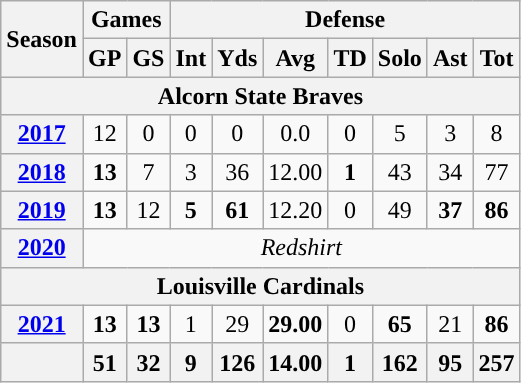<table class="wikitable" style="text-align:center;">
<tr>
<th rowspan="2">Season</th>
<th colspan="2">Games</th>
<th colspan="7">Defense</th>
</tr>
<tr>
<th>GP</th>
<th>GS</th>
<th>Int</th>
<th>Yds</th>
<th>Avg</th>
<th>TD</th>
<th>Solo</th>
<th>Ast</th>
<th>Tot</th>
</tr>
<tr>
<th colspan="15">Alcorn State Braves</th>
</tr>
<tr>
<th><a href='#'>2017</a></th>
<td>12</td>
<td>0</td>
<td>0</td>
<td>0</td>
<td>0.0</td>
<td>0</td>
<td>5</td>
<td>3</td>
<td>8</td>
</tr>
<tr>
<th><a href='#'>2018</a></th>
<td><strong>13</strong></td>
<td>7</td>
<td>3</td>
<td>36</td>
<td>12.00</td>
<td><strong>1</strong></td>
<td>43</td>
<td>34</td>
<td>77</td>
</tr>
<tr>
<th><a href='#'>2019</a></th>
<td><strong>13</strong></td>
<td>12</td>
<td><strong>5</strong></td>
<td><strong>61</strong></td>
<td>12.20</td>
<td>0</td>
<td>49</td>
<td><strong>37</strong></td>
<td><strong>86</strong></td>
</tr>
<tr>
<th><a href='#'>2020</a></th>
<td colspan="15"><em>Redshirt </em></td>
</tr>
<tr>
<th colspan="15">Louisville Cardinals</th>
</tr>
<tr>
<th><a href='#'>2021</a></th>
<td><strong>13</strong></td>
<td><strong>13</strong></td>
<td>1</td>
<td>29</td>
<td><strong>29.00</strong></td>
<td>0</td>
<td><strong>65</strong></td>
<td>21</td>
<td><strong>86</strong></td>
</tr>
<tr>
<th></th>
<th>51</th>
<th>32</th>
<th>9</th>
<th>126</th>
<th>14.00</th>
<th>1</th>
<th>162</th>
<th>95</th>
<th>257</th>
</tr>
</table>
